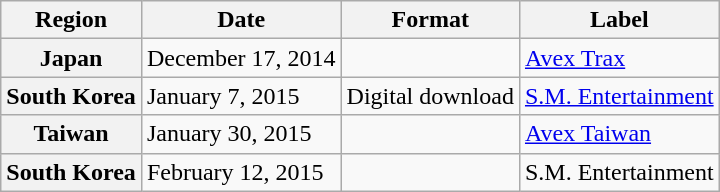<table class="wikitable plainrowheaders">
<tr>
<th scope="col">Region</th>
<th scope="col">Date</th>
<th scope="col">Format</th>
<th scope="col">Label</th>
</tr>
<tr>
<th scope="row">Japan</th>
<td>December 17, 2014</td>
<td></td>
<td><a href='#'>Avex Trax</a></td>
</tr>
<tr>
<th scope="row">South Korea</th>
<td>January 7, 2015</td>
<td>Digital download</td>
<td><a href='#'>S.M. Entertainment</a></td>
</tr>
<tr>
<th scope="row">Taiwan</th>
<td>January 30, 2015</td>
<td></td>
<td><a href='#'>Avex Taiwan</a></td>
</tr>
<tr>
<th scope="row">South Korea</th>
<td>February 12, 2015</td>
<td></td>
<td>S.M. Entertainment</td>
</tr>
</table>
